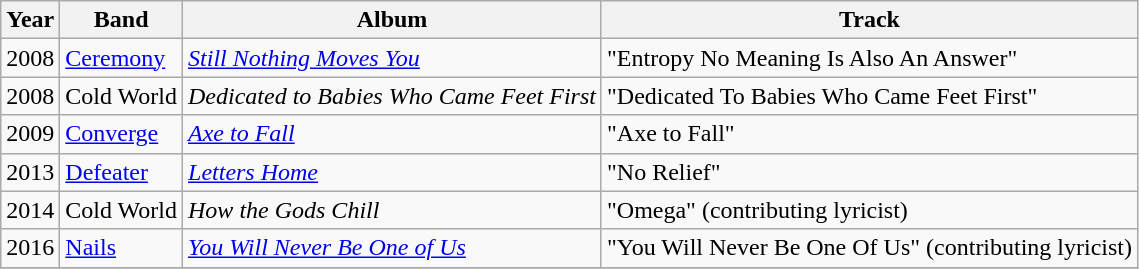<table class="wikitable">
<tr>
<th>Year</th>
<th>Band</th>
<th>Album</th>
<th>Track</th>
</tr>
<tr>
<td>2008</td>
<td><a href='#'>Ceremony</a></td>
<td><em><a href='#'>Still Nothing Moves You</a></em></td>
<td>"Entropy No Meaning Is Also An Answer"</td>
</tr>
<tr>
<td>2008</td>
<td>Cold World</td>
<td><em>Dedicated to Babies Who Came Feet First</em></td>
<td>"Dedicated To Babies Who Came Feet First"</td>
</tr>
<tr>
<td>2009</td>
<td><a href='#'>Converge</a></td>
<td><em><a href='#'>Axe to Fall</a></em></td>
<td>"Axe to Fall"</td>
</tr>
<tr>
<td>2013</td>
<td><a href='#'>Defeater</a></td>
<td><em><a href='#'>Letters Home</a></em></td>
<td>"No Relief"</td>
</tr>
<tr>
<td>2014</td>
<td>Cold World</td>
<td><em>How the Gods Chill</em></td>
<td>"Omega" (contributing lyricist)</td>
</tr>
<tr>
<td>2016</td>
<td><a href='#'>Nails</a></td>
<td><em><a href='#'>You Will Never Be One of Us</a></em></td>
<td>"You Will Never Be One Of Us" (contributing lyricist)</td>
</tr>
<tr>
</tr>
</table>
